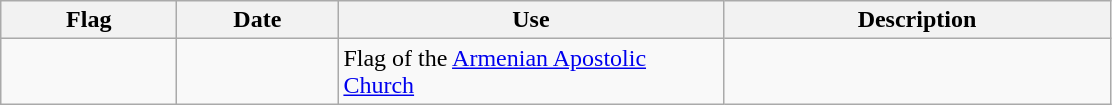<table class="wikitable">
<tr>
<th width="110">Flag</th>
<th width="100">Date</th>
<th width="250">Use</th>
<th width="250">Description</th>
</tr>
<tr>
<td></td>
<td></td>
<td>Flag of the <a href='#'>Armenian Apostolic Church</a></td>
<td></td>
</tr>
</table>
